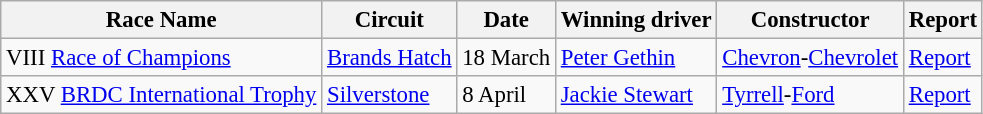<table class="wikitable" style="font-size:95%">
<tr>
<th>Race Name</th>
<th>Circuit</th>
<th>Date</th>
<th>Winning driver</th>
<th>Constructor</th>
<th>Report</th>
</tr>
<tr>
<td> VIII <a href='#'>Race of Champions</a></td>
<td><a href='#'>Brands Hatch</a></td>
<td>18 March</td>
<td> <a href='#'>Peter Gethin</a></td>
<td> <a href='#'>Chevron</a>-<a href='#'>Chevrolet</a></td>
<td><a href='#'>Report</a></td>
</tr>
<tr>
<td> XXV <a href='#'>BRDC International Trophy</a></td>
<td><a href='#'>Silverstone</a></td>
<td>8 April</td>
<td> <a href='#'>Jackie Stewart</a></td>
<td> <a href='#'>Tyrrell</a>-<a href='#'>Ford</a></td>
<td><a href='#'>Report</a></td>
</tr>
</table>
